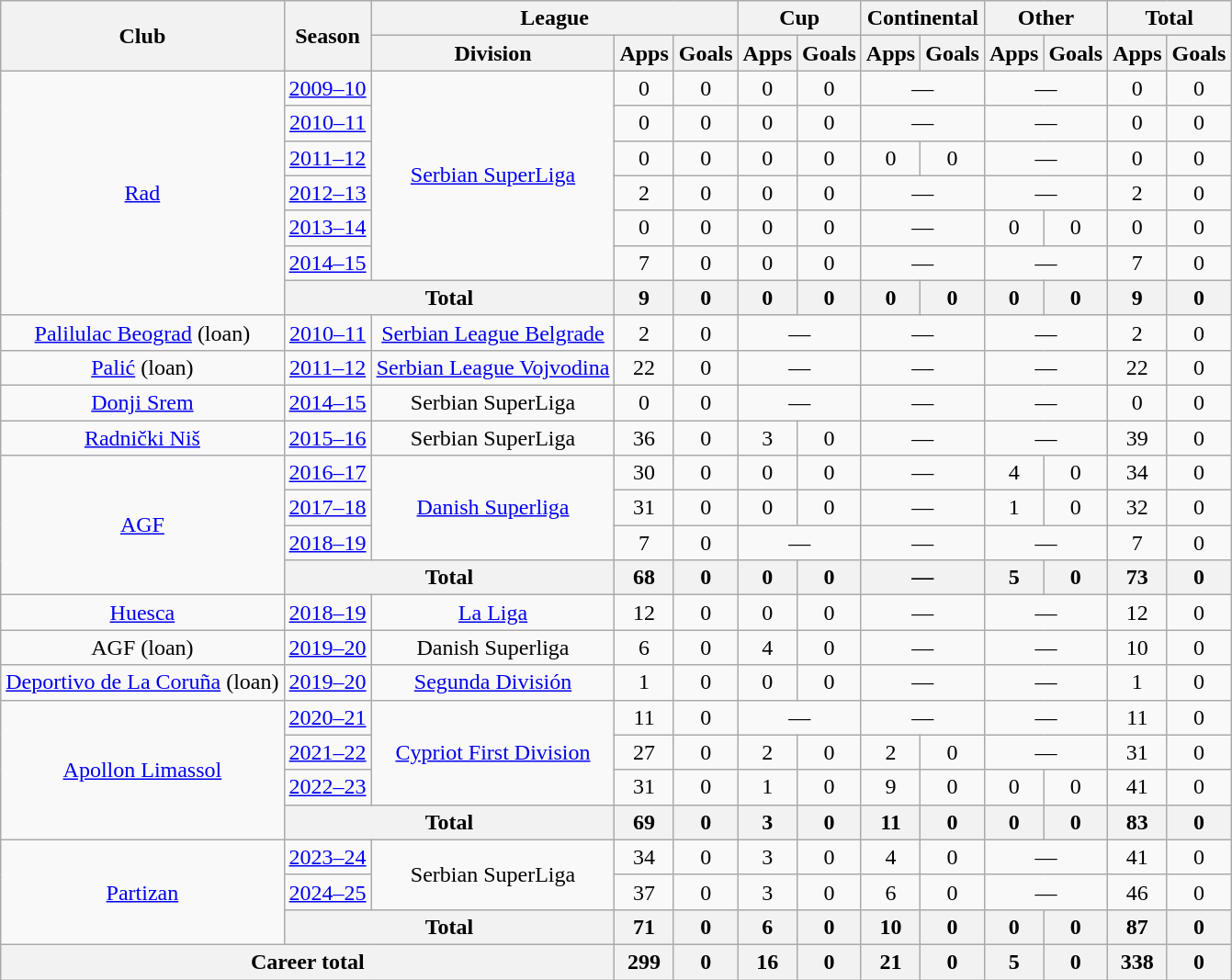<table class="wikitable" style="text-align:center">
<tr>
<th rowspan="2">Club</th>
<th rowspan="2">Season</th>
<th colspan="3">League</th>
<th colspan="2">Cup</th>
<th colspan="2">Continental</th>
<th colspan="2">Other</th>
<th colspan="2">Total</th>
</tr>
<tr>
<th>Division</th>
<th>Apps</th>
<th>Goals</th>
<th>Apps</th>
<th>Goals</th>
<th>Apps</th>
<th>Goals</th>
<th>Apps</th>
<th>Goals</th>
<th>Apps</th>
<th>Goals</th>
</tr>
<tr>
<td rowspan="7"><a href='#'>Rad</a></td>
<td><a href='#'>2009–10</a></td>
<td rowspan="6"><a href='#'>Serbian SuperLiga</a></td>
<td>0</td>
<td>0</td>
<td>0</td>
<td>0</td>
<td colspan="2">—</td>
<td colspan="2">—</td>
<td>0</td>
<td>0</td>
</tr>
<tr>
<td><a href='#'>2010–11</a></td>
<td>0</td>
<td>0</td>
<td>0</td>
<td>0</td>
<td colspan="2">—</td>
<td colspan="2">—</td>
<td>0</td>
<td>0</td>
</tr>
<tr>
<td><a href='#'>2011–12</a></td>
<td>0</td>
<td>0</td>
<td>0</td>
<td>0</td>
<td>0</td>
<td>0</td>
<td colspan="2">—</td>
<td>0</td>
<td>0</td>
</tr>
<tr>
<td><a href='#'>2012–13</a></td>
<td>2</td>
<td>0</td>
<td>0</td>
<td>0</td>
<td colspan="2">—</td>
<td colspan="2">—</td>
<td>2</td>
<td>0</td>
</tr>
<tr>
<td><a href='#'>2013–14</a></td>
<td>0</td>
<td>0</td>
<td>0</td>
<td>0</td>
<td colspan="2">—</td>
<td>0</td>
<td>0</td>
<td>0</td>
<td>0</td>
</tr>
<tr>
<td><a href='#'>2014–15</a></td>
<td>7</td>
<td>0</td>
<td>0</td>
<td>0</td>
<td colspan="2">—</td>
<td colspan="2">—</td>
<td>7</td>
<td>0</td>
</tr>
<tr>
<th colspan="2">Total</th>
<th>9</th>
<th>0</th>
<th>0</th>
<th>0</th>
<th>0</th>
<th>0</th>
<th>0</th>
<th>0</th>
<th>9</th>
<th>0</th>
</tr>
<tr>
<td><a href='#'>Palilulac Beograd</a> (loan)</td>
<td><a href='#'>2010–11</a></td>
<td><a href='#'>Serbian League Belgrade</a></td>
<td>2</td>
<td>0</td>
<td colspan="2">—</td>
<td colspan="2">—</td>
<td colspan="2">—</td>
<td>2</td>
<td>0</td>
</tr>
<tr>
<td><a href='#'>Palić</a> (loan)</td>
<td><a href='#'>2011–12</a></td>
<td><a href='#'>Serbian League Vojvodina</a></td>
<td>22</td>
<td>0</td>
<td colspan="2">—</td>
<td colspan="2">—</td>
<td colspan="2">—</td>
<td>22</td>
<td>0</td>
</tr>
<tr>
<td><a href='#'>Donji Srem</a></td>
<td><a href='#'>2014–15</a></td>
<td>Serbian SuperLiga</td>
<td>0</td>
<td>0</td>
<td colspan="2">—</td>
<td colspan="2">—</td>
<td colspan="2">—</td>
<td>0</td>
<td>0</td>
</tr>
<tr>
<td><a href='#'>Radnički Niš</a></td>
<td><a href='#'>2015–16</a></td>
<td>Serbian SuperLiga</td>
<td>36</td>
<td>0</td>
<td>3</td>
<td>0</td>
<td colspan="2">—</td>
<td colspan="2">—</td>
<td>39</td>
<td>0</td>
</tr>
<tr>
<td rowspan="4"><a href='#'>AGF</a></td>
<td><a href='#'>2016–17</a></td>
<td rowspan="3"><a href='#'>Danish Superliga</a></td>
<td>30</td>
<td>0</td>
<td>0</td>
<td>0</td>
<td colspan="2">—</td>
<td>4</td>
<td>0</td>
<td>34</td>
<td>0</td>
</tr>
<tr>
<td><a href='#'>2017–18</a></td>
<td>31</td>
<td>0</td>
<td>0</td>
<td>0</td>
<td colspan="2">—</td>
<td>1</td>
<td>0</td>
<td>32</td>
<td>0</td>
</tr>
<tr>
<td><a href='#'>2018–19</a></td>
<td>7</td>
<td>0</td>
<td colspan="2">—</td>
<td colspan="2">—</td>
<td colspan="2">—</td>
<td>7</td>
<td>0</td>
</tr>
<tr>
<th colspan="2">Total</th>
<th>68</th>
<th>0</th>
<th>0</th>
<th>0</th>
<th colspan="2">—</th>
<th>5</th>
<th>0</th>
<th>73</th>
<th>0</th>
</tr>
<tr>
<td><a href='#'>Huesca</a></td>
<td><a href='#'>2018–19</a></td>
<td><a href='#'>La Liga</a></td>
<td>12</td>
<td>0</td>
<td>0</td>
<td>0</td>
<td colspan="2">—</td>
<td colspan="2">—</td>
<td>12</td>
<td>0</td>
</tr>
<tr>
<td>AGF (loan)</td>
<td><a href='#'>2019–20</a></td>
<td>Danish Superliga</td>
<td>6</td>
<td>0</td>
<td>4</td>
<td>0</td>
<td colspan="2">—</td>
<td colspan="2">—</td>
<td>10</td>
<td>0</td>
</tr>
<tr>
<td><a href='#'>Deportivo de La Coruña</a> (loan)</td>
<td><a href='#'>2019–20</a></td>
<td><a href='#'>Segunda División</a></td>
<td>1</td>
<td>0</td>
<td>0</td>
<td>0</td>
<td colspan="2">—</td>
<td colspan="2">—</td>
<td>1</td>
<td>0</td>
</tr>
<tr>
<td rowspan="4"><a href='#'>Apollon Limassol</a></td>
<td><a href='#'>2020–21</a></td>
<td rowspan="3"><a href='#'>Cypriot First Division</a></td>
<td>11</td>
<td>0</td>
<td colspan="2">—</td>
<td colspan="2">—</td>
<td colspan="2">—</td>
<td>11</td>
<td>0</td>
</tr>
<tr>
<td><a href='#'>2021–22</a></td>
<td>27</td>
<td>0</td>
<td>2</td>
<td>0</td>
<td>2</td>
<td>0</td>
<td colspan="2">—</td>
<td>31</td>
<td>0</td>
</tr>
<tr>
<td><a href='#'>2022–23</a></td>
<td>31</td>
<td>0</td>
<td>1</td>
<td>0</td>
<td>9</td>
<td>0</td>
<td>0</td>
<td>0</td>
<td>41</td>
<td>0</td>
</tr>
<tr>
<th colspan="2">Total</th>
<th>69</th>
<th>0</th>
<th>3</th>
<th>0</th>
<th>11</th>
<th>0</th>
<th>0</th>
<th>0</th>
<th>83</th>
<th>0</th>
</tr>
<tr>
<td rowspan="3"><a href='#'>Partizan</a></td>
<td><a href='#'>2023–24</a></td>
<td rowspan="2">Serbian SuperLiga</td>
<td>34</td>
<td>0</td>
<td>3</td>
<td>0</td>
<td>4</td>
<td>0</td>
<td colspan="2">—</td>
<td>41</td>
<td>0</td>
</tr>
<tr>
<td><a href='#'>2024–25</a></td>
<td>37</td>
<td>0</td>
<td>3</td>
<td>0</td>
<td>6</td>
<td>0</td>
<td colspan="2">—</td>
<td>46</td>
<td>0</td>
</tr>
<tr>
<th colspan="2">Total</th>
<th>71</th>
<th>0</th>
<th>6</th>
<th>0</th>
<th>10</th>
<th>0</th>
<th>0</th>
<th>0</th>
<th>87</th>
<th>0</th>
</tr>
<tr>
<th colspan="3">Career total</th>
<th>299</th>
<th>0</th>
<th>16</th>
<th>0</th>
<th>21</th>
<th>0</th>
<th>5</th>
<th>0</th>
<th>338</th>
<th>0</th>
</tr>
</table>
